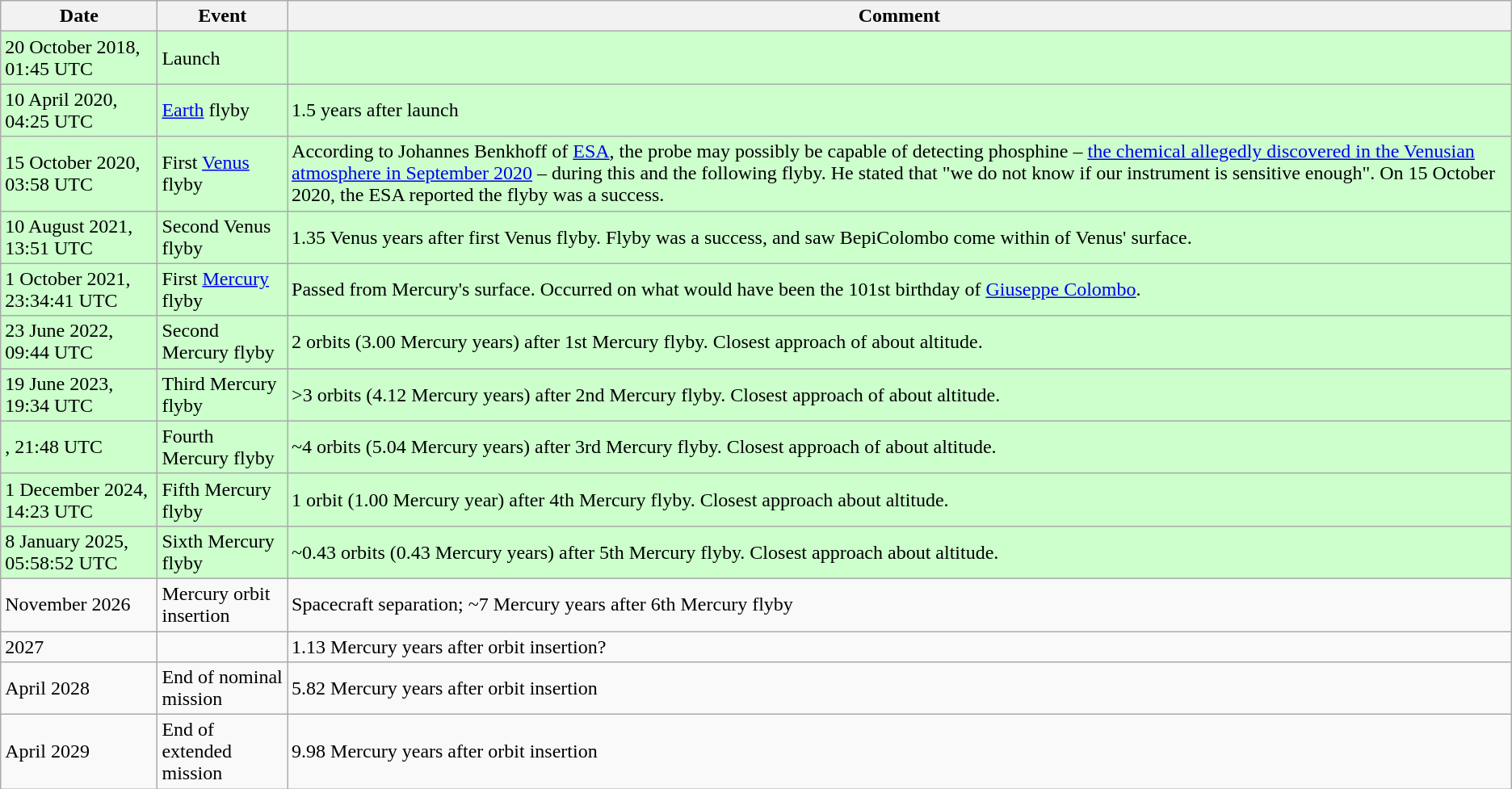<table class="wikitable">
<tr>
<th>Date</th>
<th>Event</th>
<th>Comment</th>
</tr>
<tr bgcolor=#ccffcc>
<td>20 October 2018, 01:45 UTC</td>
<td>Launch</td>
<td></td>
</tr>
<tr bgcolor=#ccffcc>
<td>10 April 2020,<br>04:25 UTC</td>
<td><a href='#'>Earth</a> flyby</td>
<td>1.5 years after launch</td>
</tr>
<tr bgcolor=#ccffcc>
<td>15 October 2020, 03:58 UTC</td>
<td>First <a href='#'>Venus</a> flyby</td>
<td>According to Johannes Benkhoff of <a href='#'>ESA</a>, the probe may possibly be capable of detecting phosphine – <a href='#'>the chemical allegedly discovered in the Venusian atmosphere in September 2020</a> – during this and the following flyby. He stated that "we do not know if our instrument is sensitive enough". On 15 October 2020, the ESA reported the flyby was a success.</td>
</tr>
<tr bgcolor=#ccffcc>
<td>10 August 2021,<br>13:51 UTC</td>
<td>Second Venus flyby</td>
<td>1.35 Venus years after first Venus flyby. Flyby was a success, and saw BepiColombo come within  of Venus' surface.</td>
</tr>
<tr bgcolor=#ccffcc>
<td>1 October 2021,<br>23:34:41 UTC</td>
<td>First <a href='#'>Mercury</a> flyby</td>
<td>Passed  from Mercury's surface. Occurred on what would have been the 101st birthday of <a href='#'>Giuseppe Colombo</a>.</td>
</tr>
<tr bgcolor=#ccffcc>
<td>23 June 2022,<br>09:44 UTC</td>
<td>Second Mercury flyby</td>
<td>2 orbits (3.00 Mercury years) after 1st Mercury flyby. Closest approach of about  altitude.</td>
</tr>
<tr bgcolor=#ccffcc>
<td>19 June 2023,<br>19:34 UTC</td>
<td>Third Mercury flyby</td>
<td>>3 orbits (4.12 Mercury years) after 2nd Mercury flyby. Closest approach of about  altitude.</td>
</tr>
<tr bgcolor=#ccffcc>
<td>, 21:48 UTC</td>
<td>Fourth Mercury flyby</td>
<td>~4 orbits (5.04 Mercury years) after 3rd Mercury flyby. Closest approach of about  altitude.</td>
</tr>
<tr bgcolor=#ccffcc>
<td>1 December 2024, 14:23 UTC</td>
<td>Fifth Mercury flyby</td>
<td>1 orbit (1.00 Mercury year) after 4th Mercury flyby. Closest approach about  altitude.</td>
</tr>
<tr bgcolor=#ccffcc>
<td>8 January 2025, 05:58:52 UTC</td>
<td>Sixth Mercury flyby</td>
<td>~0.43 orbits (0.43 Mercury years) after 5th Mercury flyby. Closest approach about  altitude.</td>
</tr>
<tr>
<td>November 2026</td>
<td>Mercury orbit insertion</td>
<td>Spacecraft separation; ~7 Mercury years after 6th Mercury flyby</td>
</tr>
<tr>
<td>2027</td>
<td></td>
<td>1.13 Mercury years after orbit insertion?</td>
</tr>
<tr>
<td>April 2028</td>
<td>End of nominal mission</td>
<td>5.82 Mercury years after orbit insertion</td>
</tr>
<tr>
<td>April 2029</td>
<td>End of extended mission</td>
<td>9.98 Mercury years after orbit insertion</td>
</tr>
</table>
